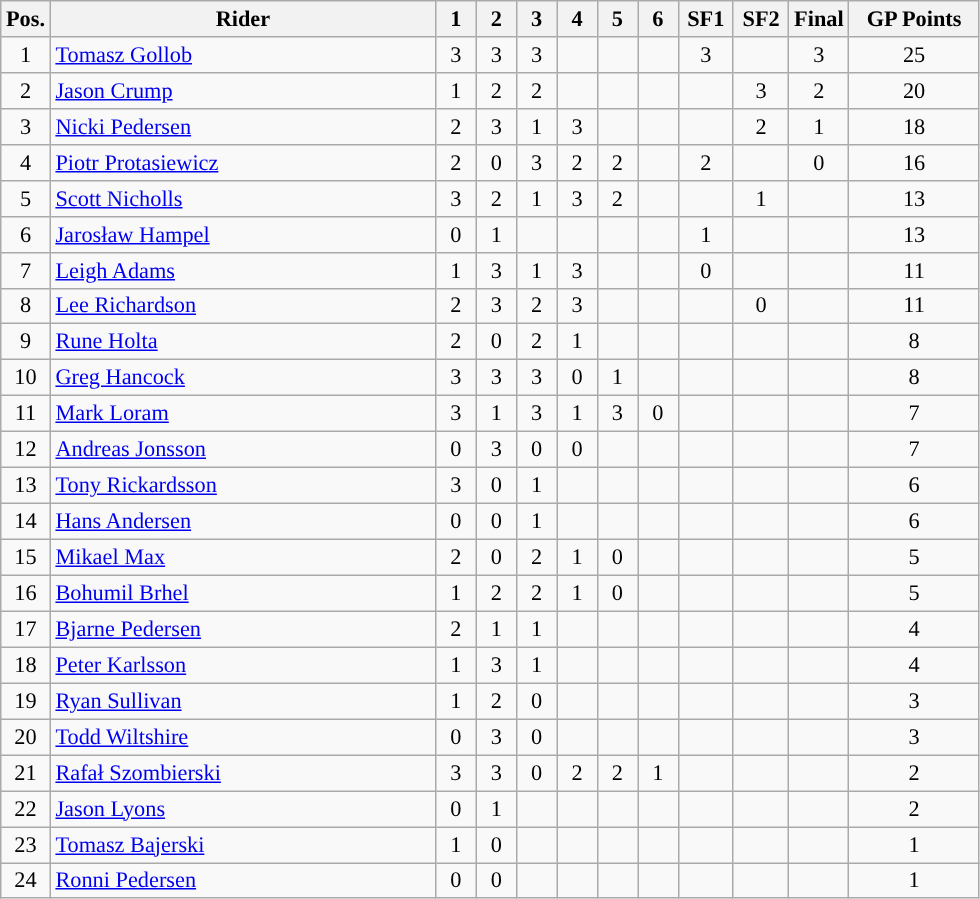<table class=wikitable style="font-size:93%;">
<tr>
<th width=25px>Pos.</th>
<th width=250px>Rider</th>
<th width=20px>1</th>
<th width=20px>2</th>
<th width=20px>3</th>
<th width=20px>4</th>
<th width=20px>5</th>
<th width=20px>6</th>
<th width=30px>SF1</th>
<th width=30px>SF2</th>
<th width=30px>Final</th>
<th width=80px>GP Points</th>
</tr>
<tr align=center style="background-color:">
<td>1</td>
<td align=left> <a href='#'>Tomasz Gollob</a></td>
<td>3</td>
<td>3</td>
<td>3</td>
<td></td>
<td></td>
<td></td>
<td>  3</td>
<td></td>
<td>3</td>
<td>25</td>
</tr>
<tr align=center style="background-color:">
<td>2</td>
<td align=left> <a href='#'>Jason Crump</a></td>
<td>1</td>
<td>2</td>
<td>2</td>
<td></td>
<td></td>
<td></td>
<td></td>
<td>3</td>
<td>2</td>
<td>20</td>
</tr>
<tr align=center style="background-color:">
<td>3</td>
<td align=left> <a href='#'>Nicki Pedersen</a></td>
<td>2</td>
<td>3</td>
<td>1</td>
<td>3</td>
<td></td>
<td></td>
<td></td>
<td>2</td>
<td>1</td>
<td>18</td>
</tr>
<tr align=center>
<td>4</td>
<td align=left> <a href='#'>Piotr Protasiewicz</a></td>
<td>2</td>
<td>0</td>
<td>3</td>
<td>2</td>
<td>2</td>
<td></td>
<td>2</td>
<td></td>
<td>0</td>
<td>16</td>
</tr>
<tr align=center>
<td>5</td>
<td align=left> <a href='#'>Scott Nicholls</a></td>
<td>3</td>
<td>2</td>
<td>1</td>
<td>3</td>
<td>2</td>
<td></td>
<td></td>
<td>1</td>
<td></td>
<td>13</td>
</tr>
<tr align=center>
<td>6</td>
<td align=left> <a href='#'>Jarosław Hampel</a></td>
<td>0</td>
<td>1</td>
<td></td>
<td></td>
<td></td>
<td></td>
<td>1</td>
<td></td>
<td></td>
<td>13</td>
</tr>
<tr align=center>
<td>7</td>
<td align=left> <a href='#'>Leigh Adams</a></td>
<td>1</td>
<td>3</td>
<td>1</td>
<td>3</td>
<td></td>
<td></td>
<td>0</td>
<td></td>
<td></td>
<td>11</td>
</tr>
<tr align=center>
<td>8</td>
<td align=left> <a href='#'>Lee Richardson</a></td>
<td>2</td>
<td>3</td>
<td>2</td>
<td>3</td>
<td></td>
<td></td>
<td></td>
<td>0</td>
<td></td>
<td>11</td>
</tr>
<tr align=center>
<td>9</td>
<td align=left> <a href='#'>Rune Holta</a></td>
<td>2</td>
<td>0</td>
<td>2</td>
<td>1</td>
<td></td>
<td></td>
<td></td>
<td></td>
<td></td>
<td>8</td>
</tr>
<tr align=center>
<td>10</td>
<td align=left> <a href='#'>Greg Hancock</a></td>
<td>3</td>
<td>3</td>
<td>3</td>
<td>0</td>
<td>1</td>
<td></td>
<td></td>
<td></td>
<td></td>
<td>8</td>
</tr>
<tr align=center>
<td>11</td>
<td align=left> <a href='#'>Mark Loram</a></td>
<td>3</td>
<td>1</td>
<td>3</td>
<td>1</td>
<td>3</td>
<td>0</td>
<td></td>
<td></td>
<td></td>
<td>7</td>
</tr>
<tr align=center>
<td>12</td>
<td align=left> <a href='#'>Andreas Jonsson</a></td>
<td>0</td>
<td>3</td>
<td>0</td>
<td>0</td>
<td></td>
<td></td>
<td></td>
<td></td>
<td></td>
<td>7</td>
</tr>
<tr align=center>
<td>13</td>
<td align=left> <a href='#'>Tony Rickardsson</a></td>
<td>3</td>
<td>0</td>
<td>1</td>
<td></td>
<td></td>
<td></td>
<td></td>
<td></td>
<td></td>
<td>6</td>
</tr>
<tr align=center>
<td>14</td>
<td align=left> <a href='#'>Hans Andersen</a></td>
<td>0</td>
<td>0</td>
<td>1</td>
<td></td>
<td></td>
<td></td>
<td></td>
<td></td>
<td></td>
<td>6</td>
</tr>
<tr align=center>
<td>15</td>
<td align=left> <a href='#'>Mikael Max</a></td>
<td>2</td>
<td>0</td>
<td>2</td>
<td>1</td>
<td>0</td>
<td></td>
<td></td>
<td></td>
<td></td>
<td>5</td>
</tr>
<tr align=center>
<td>16</td>
<td align=left> <a href='#'>Bohumil Brhel</a></td>
<td>1</td>
<td>2</td>
<td>2</td>
<td>1</td>
<td>0</td>
<td></td>
<td></td>
<td></td>
<td></td>
<td>5</td>
</tr>
<tr align=center>
<td>17</td>
<td align=left> <a href='#'>Bjarne Pedersen</a></td>
<td>2</td>
<td>1</td>
<td>1</td>
<td></td>
<td></td>
<td></td>
<td></td>
<td></td>
<td></td>
<td>4</td>
</tr>
<tr align=center>
<td>18</td>
<td align=left> <a href='#'>Peter Karlsson</a></td>
<td>1</td>
<td>3</td>
<td>1</td>
<td></td>
<td></td>
<td></td>
<td></td>
<td></td>
<td></td>
<td>4</td>
</tr>
<tr align=center>
<td>19</td>
<td align=left> <a href='#'>Ryan Sullivan</a></td>
<td>1</td>
<td>2</td>
<td>0</td>
<td></td>
<td></td>
<td></td>
<td></td>
<td></td>
<td></td>
<td>3</td>
</tr>
<tr align=center>
<td>20</td>
<td align=left> <a href='#'>Todd Wiltshire</a></td>
<td>0</td>
<td>3</td>
<td>0</td>
<td></td>
<td></td>
<td></td>
<td></td>
<td></td>
<td></td>
<td>3</td>
</tr>
<tr align=center>
<td>21</td>
<td align=left> <a href='#'>Rafał Szombierski</a></td>
<td>3</td>
<td>3</td>
<td>0</td>
<td>2</td>
<td>2</td>
<td>1</td>
<td></td>
<td></td>
<td></td>
<td>2</td>
</tr>
<tr align=center>
<td>22</td>
<td align=left> <a href='#'>Jason Lyons</a></td>
<td>0</td>
<td>1</td>
<td></td>
<td></td>
<td></td>
<td></td>
<td></td>
<td></td>
<td></td>
<td>2</td>
</tr>
<tr align=center>
<td>23</td>
<td align=left> <a href='#'>Tomasz Bajerski</a></td>
<td>1</td>
<td>0</td>
<td></td>
<td></td>
<td></td>
<td></td>
<td></td>
<td></td>
<td></td>
<td>1</td>
</tr>
<tr align=center>
<td>24</td>
<td align=left> <a href='#'>Ronni Pedersen</a></td>
<td>0</td>
<td>0</td>
<td></td>
<td></td>
<td></td>
<td></td>
<td></td>
<td></td>
<td></td>
<td>1</td>
</tr>
</table>
